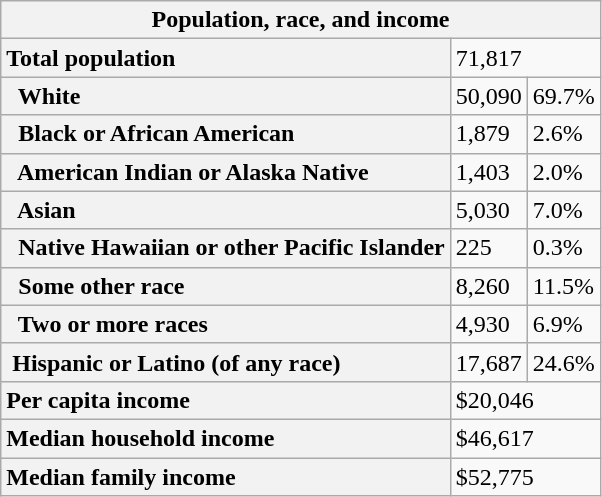<table class="wikitable collapsible collapsed">
<tr>
<th colspan=6>Population, race, and income</th>
</tr>
<tr>
<th scope="row" style="text-align: left;">Total population</th>
<td colspan=2>71,817</td>
</tr>
<tr>
<th scope="row" style="text-align: left;">  White</th>
<td>50,090</td>
<td>69.7%</td>
</tr>
<tr>
<th scope="row" style="text-align: left;">  Black or African American</th>
<td>1,879</td>
<td>2.6%</td>
</tr>
<tr>
<th scope="row" style="text-align: left;">  American Indian or Alaska Native</th>
<td>1,403</td>
<td>2.0%</td>
</tr>
<tr>
<th scope="row" style="text-align: left;">  Asian</th>
<td>5,030</td>
<td>7.0%</td>
</tr>
<tr>
<th scope="row" style="text-align: left;">  Native Hawaiian or other Pacific Islander</th>
<td>225</td>
<td>0.3%</td>
</tr>
<tr>
<th scope="row" style="text-align: left;">  Some other race</th>
<td>8,260</td>
<td>11.5%</td>
</tr>
<tr>
<th scope="row" style="text-align: left;">  Two or more races</th>
<td>4,930</td>
<td>6.9%</td>
</tr>
<tr>
<th scope="row" style="text-align: left;"> Hispanic or Latino (of any race)</th>
<td>17,687</td>
<td>24.6%</td>
</tr>
<tr>
<th scope="row" style="text-align: left;">Per capita income</th>
<td colspan=2>$20,046</td>
</tr>
<tr>
<th scope="row" style="text-align: left;">Median household income</th>
<td colspan=2>$46,617</td>
</tr>
<tr>
<th scope="row" style="text-align: left;">Median family income</th>
<td colspan=2>$52,775</td>
</tr>
</table>
